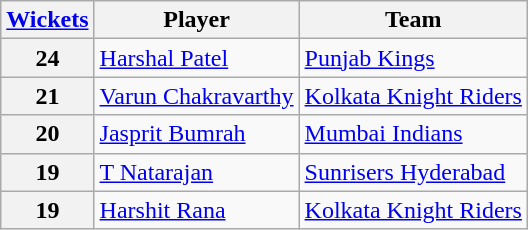<table class="wikitable">
<tr>
<th><a href='#'>Wickets</a></th>
<th>Player</th>
<th>Team</th>
</tr>
<tr>
<th>24</th>
<td><a href='#'>Harshal Patel</a></td>
<td><a href='#'>Punjab Kings</a></td>
</tr>
<tr>
<th>21</th>
<td><a href='#'>Varun Chakravarthy</a></td>
<td><a href='#'>Kolkata Knight Riders</a></td>
</tr>
<tr>
<th>20</th>
<td><a href='#'>Jasprit Bumrah</a></td>
<td><a href='#'>Mumbai Indians</a></td>
</tr>
<tr>
<th>19</th>
<td><a href='#'>T Natarajan</a></td>
<td><a href='#'>Sunrisers Hyderabad</a></td>
</tr>
<tr>
<th>19</th>
<td><a href='#'>Harshit Rana</a></td>
<td><a href='#'>Kolkata Knight Riders</a></td>
</tr>
</table>
